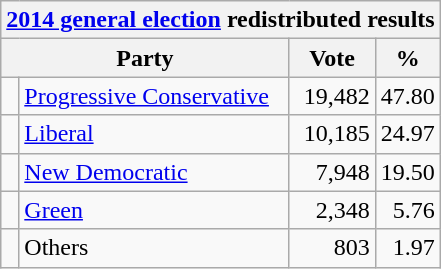<table class="wikitable">
<tr>
<th colspan="4"><a href='#'>2014 general election</a> redistributed results</th>
</tr>
<tr>
<th bgcolor="#DDDDFF" width="130px" colspan="2">Party</th>
<th bgcolor="#DDDDFF" width="50px">Vote</th>
<th bgcolor="#DDDDFF" width="30px">%</th>
</tr>
<tr>
<td> </td>
<td><a href='#'>Progressive Conservative</a></td>
<td align=right>19,482</td>
<td align=right>47.80</td>
</tr>
<tr>
<td> </td>
<td><a href='#'>Liberal</a></td>
<td align=right>10,185</td>
<td align=right>24.97</td>
</tr>
<tr>
<td> </td>
<td><a href='#'>New Democratic</a></td>
<td align=right>7,948</td>
<td align=right>19.50</td>
</tr>
<tr>
<td> </td>
<td><a href='#'>Green</a></td>
<td align=right>2,348</td>
<td align=right>5.76</td>
</tr>
<tr>
<td> </td>
<td>Others</td>
<td align=right>803</td>
<td align=right>1.97</td>
</tr>
</table>
